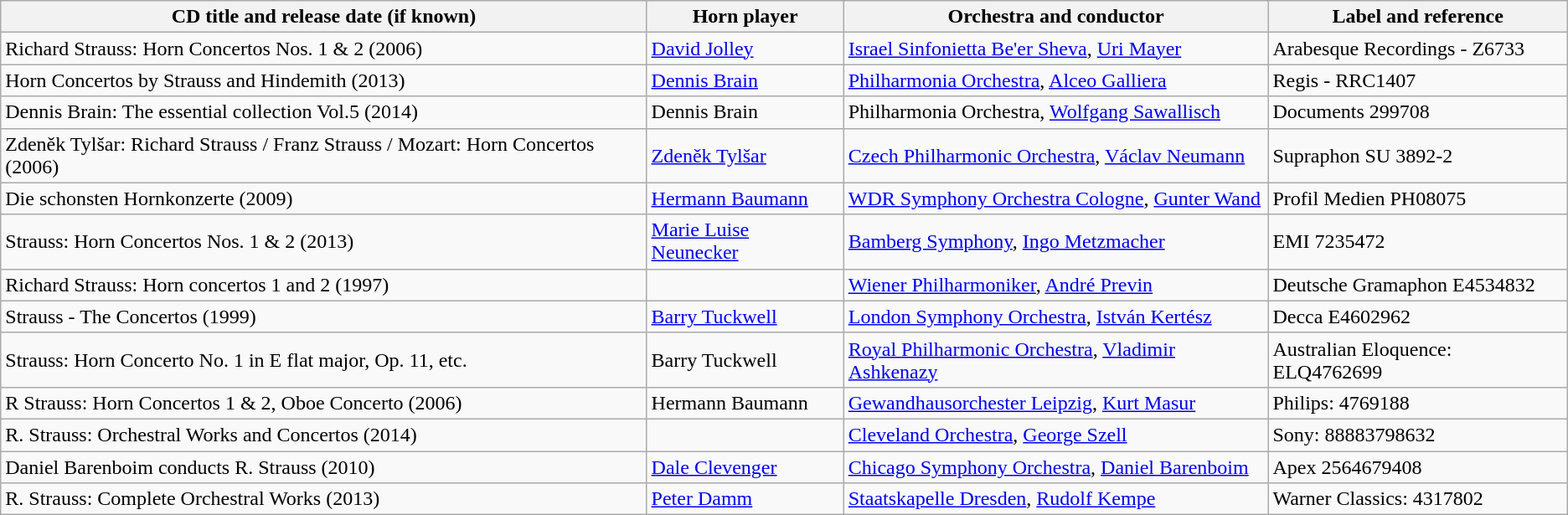<table class="wikitable">
<tr>
<th bgcolor=ececec>CD title and release date (if known)</th>
<th bgcolor=ececec>Horn player</th>
<th bgcolor=ececec>Orchestra and conductor</th>
<th bgcolor=ececec>Label and reference</th>
</tr>
<tr>
<td>Richard Strauss: Horn Concertos Nos. 1 & 2 (2006)</td>
<td><a href='#'>David Jolley</a></td>
<td><a href='#'>Israel Sinfonietta Be'er Sheva</a>, <a href='#'>Uri Mayer</a></td>
<td>Arabesque Recordings - Z6733</td>
</tr>
<tr>
<td>Horn Concertos by Strauss and Hindemith (2013)</td>
<td><a href='#'>Dennis Brain</a></td>
<td><a href='#'>Philharmonia Orchestra</a>, <a href='#'>Alceo Galliera</a></td>
<td>Regis - RRC1407</td>
</tr>
<tr>
<td>Dennis Brain: The essential collection Vol.5 (2014)</td>
<td>Dennis Brain</td>
<td>Philharmonia Orchestra, <a href='#'>Wolfgang Sawallisch</a></td>
<td>Documents 299708</td>
</tr>
<tr>
<td>Zdeněk Tylšar: Richard Strauss / Franz Strauss / Mozart: Horn Concertos (2006)</td>
<td><a href='#'>Zdeněk Tylšar</a></td>
<td><a href='#'>Czech Philharmonic Orchestra</a>, <a href='#'>Václav Neumann</a></td>
<td>Supraphon SU 3892-2</td>
</tr>
<tr>
<td>Die schonsten Hornkonzerte (2009)</td>
<td><a href='#'>Hermann Baumann</a></td>
<td><a href='#'>WDR Symphony Orchestra Cologne</a>, <a href='#'>Gunter Wand</a></td>
<td>Profil Medien PH08075</td>
</tr>
<tr>
<td>Strauss: Horn Concertos Nos. 1 & 2 (2013)</td>
<td><a href='#'>Marie Luise Neunecker</a></td>
<td><a href='#'>Bamberg Symphony</a>, <a href='#'>Ingo Metzmacher</a></td>
<td>EMI 7235472</td>
</tr>
<tr>
<td>Richard Strauss: Horn concertos 1 and 2 (1997)</td>
<td></td>
<td><a href='#'>Wiener Philharmoniker</a>, <a href='#'>André Previn</a></td>
<td>Deutsche Gramaphon E4534832</td>
</tr>
<tr>
<td>Strauss - The Concertos (1999)</td>
<td><a href='#'>Barry Tuckwell</a></td>
<td><a href='#'>London Symphony Orchestra</a>, <a href='#'>István Kertész</a></td>
<td>Decca E4602962</td>
</tr>
<tr>
<td>Strauss: Horn Concerto No. 1 in E flat major, Op. 11, etc.</td>
<td>Barry Tuckwell</td>
<td><a href='#'>Royal Philharmonic Orchestra</a>, <a href='#'>Vladimir Ashkenazy</a></td>
<td>Australian Eloquence: ELQ4762699</td>
</tr>
<tr>
<td>R Strauss: Horn Concertos 1 & 2, Oboe Concerto (2006)</td>
<td>Hermann Baumann</td>
<td><a href='#'>Gewandhausorchester Leipzig</a>, <a href='#'>Kurt Masur</a></td>
<td>Philips: 4769188</td>
</tr>
<tr>
<td>R. Strauss: Orchestral Works and Concertos (2014)</td>
<td></td>
<td><a href='#'>Cleveland Orchestra</a>, <a href='#'>George Szell</a></td>
<td>Sony: 88883798632</td>
</tr>
<tr>
<td>Daniel Barenboim conducts R. Strauss (2010)</td>
<td><a href='#'>Dale Clevenger</a></td>
<td><a href='#'>Chicago Symphony Orchestra</a>, <a href='#'>Daniel Barenboim</a></td>
<td>Apex 2564679408</td>
</tr>
<tr>
<td>R. Strauss: Complete Orchestral Works (2013)</td>
<td><a href='#'>Peter Damm</a></td>
<td><a href='#'>Staatskapelle Dresden</a>, <a href='#'>Rudolf Kempe</a></td>
<td>Warner Classics: 4317802</td>
</tr>
</table>
